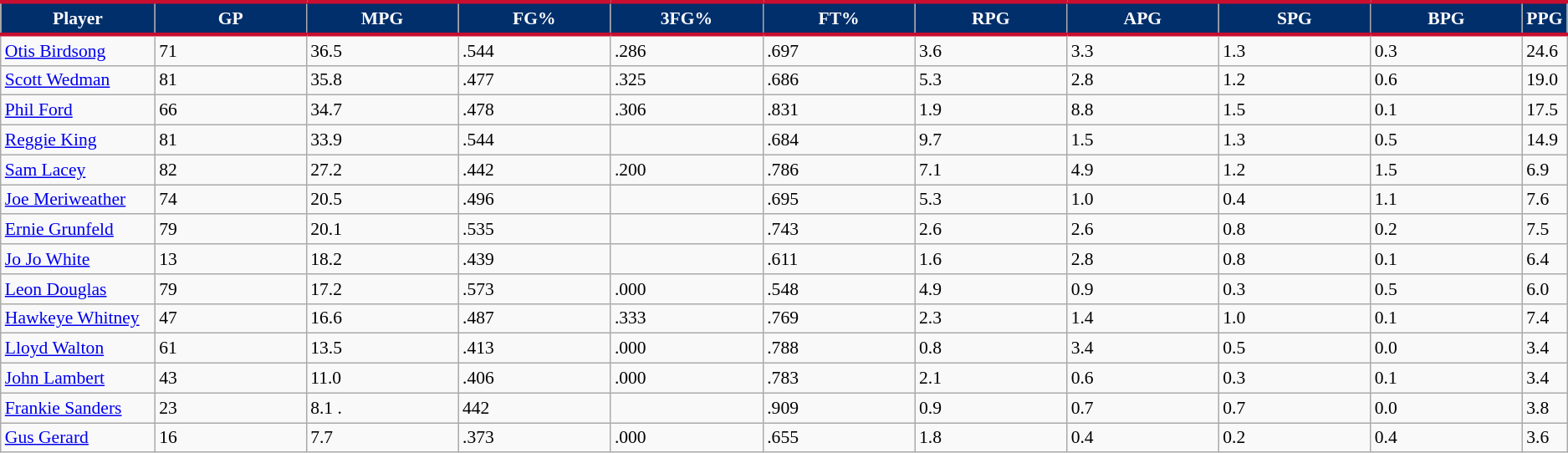<table class="wikitable sortable" style="font-size: 90%">
<tr>
<th style="background:#012F6B; color:#FFFFFF; border-top:#C90E30 3px solid; border-bottom:#C90E30 3px solid;"  width="10%">Player</th>
<th style="background:#012F6B; color:#FFFFFF; border-top:#C90E30 3px solid; border-bottom:#C90E30 3px solid;"  width="10%">GP</th>
<th style="background:#012F6B; color:#FFFFFF; border-top:#C90E30 3px solid; border-bottom:#C90E30 3px solid;"  width="10%">MPG</th>
<th style="background:#012F6B; color:#FFFFFF; border-top:#C90E30 3px solid; border-bottom:#C90E30 3px solid;"  width="10%">FG%</th>
<th style="background:#012F6B; color:#FFFFFF; border-top:#C90E30 3px solid; border-bottom:#C90E30 3px solid;"  width="10%">3FG%</th>
<th style="background:#012F6B; color:#FFFFFF; border-top:#C90E30 3px solid; border-bottom:#C90E30 3px solid;"  width="10%">FT%</th>
<th style="background:#012F6B; color:#FFFFFF; border-top:#C90E30 3px solid; border-bottom:#C90E30 3px solid;"  width="10%">RPG</th>
<th style="background:#012F6B; color:#FFFFFF; border-top:#C90E30 3px solid; border-bottom:#C90E30 3px solid;"  width="10%">APG</th>
<th style="background:#012F6B; color:#FFFFFF; border-top:#C90E30 3px solid; border-bottom:#C90E30 3px solid;"  width="10%">SPG</th>
<th style="background:#012F6B; color:#FFFFFF; border-top:#C90E30 3px solid; border-bottom:#C90E30 3px solid;"  width="10%">BPG</th>
<th style="background:#012F6B; color:#FFFFFF; border-top:#C90E30 3px solid; border-bottom:#C90E30 3px solid;"  width="10%">PPG</th>
</tr>
<tr>
<td><a href='#'>Otis Birdsong</a></td>
<td>71</td>
<td>36.5</td>
<td>.544</td>
<td>.286</td>
<td>.697</td>
<td>3.6</td>
<td>3.3</td>
<td>1.3</td>
<td>0.3</td>
<td>24.6</td>
</tr>
<tr>
<td><a href='#'>Scott Wedman</a></td>
<td>81</td>
<td>35.8</td>
<td>.477</td>
<td>.325</td>
<td>.686</td>
<td>5.3</td>
<td>2.8</td>
<td>1.2</td>
<td>0.6</td>
<td>19.0</td>
</tr>
<tr>
<td><a href='#'>Phil Ford</a></td>
<td>66</td>
<td>34.7</td>
<td>.478</td>
<td>.306</td>
<td>.831</td>
<td>1.9</td>
<td>8.8</td>
<td>1.5</td>
<td>0.1</td>
<td>17.5</td>
</tr>
<tr>
<td><a href='#'>Reggie King</a></td>
<td>81</td>
<td>33.9</td>
<td>.544</td>
<td></td>
<td>.684</td>
<td>9.7</td>
<td>1.5</td>
<td>1.3</td>
<td>0.5</td>
<td>14.9</td>
</tr>
<tr>
<td><a href='#'>Sam Lacey</a></td>
<td>82</td>
<td>27.2</td>
<td>.442</td>
<td>.200</td>
<td>.786</td>
<td>7.1</td>
<td>4.9</td>
<td>1.2</td>
<td>1.5</td>
<td>6.9</td>
</tr>
<tr>
<td><a href='#'>Joe Meriweather</a></td>
<td>74</td>
<td>20.5</td>
<td>.496</td>
<td></td>
<td>.695</td>
<td>5.3</td>
<td>1.0</td>
<td>0.4</td>
<td>1.1</td>
<td>7.6</td>
</tr>
<tr>
<td><a href='#'>Ernie Grunfeld</a></td>
<td>79</td>
<td>20.1</td>
<td>.535</td>
<td></td>
<td>.743</td>
<td>2.6</td>
<td>2.6</td>
<td>0.8</td>
<td>0.2</td>
<td>7.5</td>
</tr>
<tr>
<td><a href='#'>Jo Jo White</a></td>
<td>13</td>
<td>18.2</td>
<td>.439</td>
<td></td>
<td>.611</td>
<td>1.6</td>
<td>2.8</td>
<td>0.8</td>
<td>0.1</td>
<td>6.4</td>
</tr>
<tr>
<td><a href='#'>Leon Douglas</a></td>
<td>79</td>
<td>17.2</td>
<td>.573</td>
<td>.000</td>
<td>.548</td>
<td>4.9</td>
<td>0.9</td>
<td>0.3</td>
<td>0.5</td>
<td>6.0</td>
</tr>
<tr>
<td><a href='#'>Hawkeye Whitney</a></td>
<td>47</td>
<td>16.6</td>
<td>.487</td>
<td>.333</td>
<td>.769</td>
<td>2.3</td>
<td>1.4</td>
<td>1.0</td>
<td>0.1</td>
<td>7.4</td>
</tr>
<tr>
<td><a href='#'>Lloyd Walton</a></td>
<td>61</td>
<td>13.5</td>
<td>.413</td>
<td>.000</td>
<td>.788</td>
<td>0.8</td>
<td>3.4</td>
<td>0.5</td>
<td>0.0</td>
<td>3.4</td>
</tr>
<tr>
<td><a href='#'>John Lambert</a></td>
<td>43</td>
<td>11.0</td>
<td>.406</td>
<td>.000</td>
<td>.783</td>
<td>2.1</td>
<td>0.6</td>
<td>0.3</td>
<td>0.1</td>
<td>3.4</td>
</tr>
<tr>
<td><a href='#'>Frankie Sanders</a></td>
<td>23</td>
<td>8.1	.</td>
<td>442</td>
<td></td>
<td>.909</td>
<td>0.9</td>
<td>0.7</td>
<td>0.7</td>
<td>0.0</td>
<td>3.8</td>
</tr>
<tr>
<td><a href='#'>Gus Gerard</a></td>
<td>16</td>
<td>7.7</td>
<td>.373</td>
<td>.000</td>
<td>.655</td>
<td>1.8</td>
<td>0.4</td>
<td>0.2</td>
<td>0.4</td>
<td>3.6</td>
</tr>
</table>
